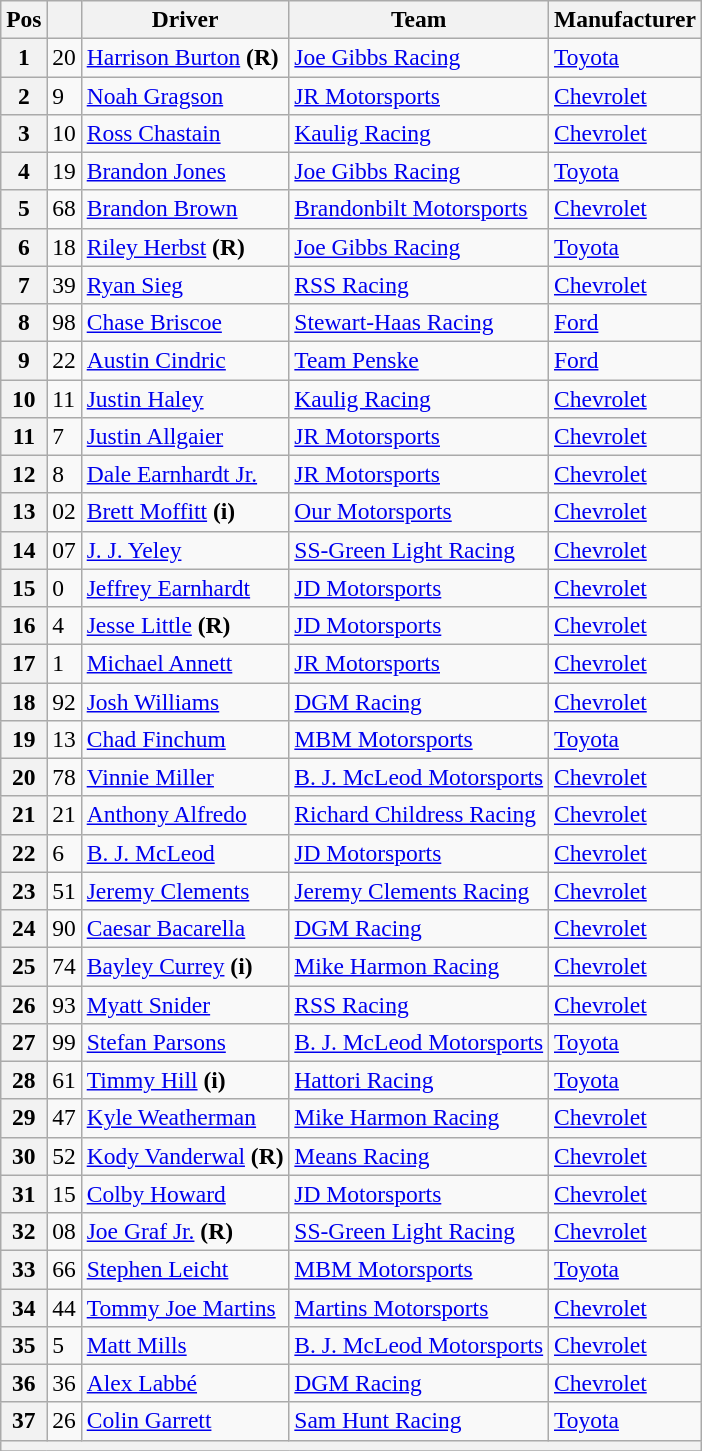<table class="wikitable" style="font-size:98%">
<tr>
<th>Pos</th>
<th></th>
<th>Driver</th>
<th>Team</th>
<th>Manufacturer</th>
</tr>
<tr>
<th>1</th>
<td>20</td>
<td><a href='#'>Harrison Burton</a> <strong>(R)</strong></td>
<td><a href='#'>Joe Gibbs Racing</a></td>
<td><a href='#'>Toyota</a></td>
</tr>
<tr>
<th>2</th>
<td>9</td>
<td><a href='#'>Noah Gragson</a></td>
<td><a href='#'>JR Motorsports</a></td>
<td><a href='#'>Chevrolet</a></td>
</tr>
<tr>
<th>3</th>
<td>10</td>
<td><a href='#'>Ross Chastain</a></td>
<td><a href='#'>Kaulig Racing</a></td>
<td><a href='#'>Chevrolet</a></td>
</tr>
<tr>
<th>4</th>
<td>19</td>
<td><a href='#'>Brandon Jones</a></td>
<td><a href='#'>Joe Gibbs Racing</a></td>
<td><a href='#'>Toyota</a></td>
</tr>
<tr>
<th>5</th>
<td>68</td>
<td><a href='#'>Brandon Brown</a></td>
<td><a href='#'>Brandonbilt Motorsports</a></td>
<td><a href='#'>Chevrolet</a></td>
</tr>
<tr>
<th>6</th>
<td>18</td>
<td><a href='#'>Riley Herbst</a> <strong>(R)</strong></td>
<td><a href='#'>Joe Gibbs Racing</a></td>
<td><a href='#'>Toyota</a></td>
</tr>
<tr>
<th>7</th>
<td>39</td>
<td><a href='#'>Ryan Sieg</a></td>
<td><a href='#'>RSS Racing</a></td>
<td><a href='#'>Chevrolet</a></td>
</tr>
<tr>
<th>8</th>
<td>98</td>
<td><a href='#'>Chase Briscoe</a></td>
<td><a href='#'>Stewart-Haas Racing</a></td>
<td><a href='#'>Ford</a></td>
</tr>
<tr>
<th>9</th>
<td>22</td>
<td><a href='#'>Austin Cindric</a></td>
<td><a href='#'>Team Penske</a></td>
<td><a href='#'>Ford</a></td>
</tr>
<tr>
<th>10</th>
<td>11</td>
<td><a href='#'>Justin Haley</a></td>
<td><a href='#'>Kaulig Racing</a></td>
<td><a href='#'>Chevrolet</a></td>
</tr>
<tr>
<th>11</th>
<td>7</td>
<td><a href='#'>Justin Allgaier</a></td>
<td><a href='#'>JR Motorsports</a></td>
<td><a href='#'>Chevrolet</a></td>
</tr>
<tr>
<th>12</th>
<td>8</td>
<td><a href='#'>Dale Earnhardt Jr.</a></td>
<td><a href='#'>JR Motorsports</a></td>
<td><a href='#'>Chevrolet</a></td>
</tr>
<tr>
<th>13</th>
<td>02</td>
<td><a href='#'>Brett Moffitt</a> <strong>(i)</strong></td>
<td><a href='#'>Our Motorsports</a></td>
<td><a href='#'>Chevrolet</a></td>
</tr>
<tr>
<th>14</th>
<td>07</td>
<td><a href='#'>J. J. Yeley</a></td>
<td><a href='#'>SS-Green Light Racing</a></td>
<td><a href='#'>Chevrolet</a></td>
</tr>
<tr>
<th>15</th>
<td>0</td>
<td><a href='#'>Jeffrey Earnhardt</a></td>
<td><a href='#'>JD Motorsports</a></td>
<td><a href='#'>Chevrolet</a></td>
</tr>
<tr>
<th>16</th>
<td>4</td>
<td><a href='#'>Jesse Little</a> <strong>(R)</strong></td>
<td><a href='#'>JD Motorsports</a></td>
<td><a href='#'>Chevrolet</a></td>
</tr>
<tr>
<th>17</th>
<td>1</td>
<td><a href='#'>Michael Annett</a></td>
<td><a href='#'>JR Motorsports</a></td>
<td><a href='#'>Chevrolet</a></td>
</tr>
<tr>
<th>18</th>
<td>92</td>
<td><a href='#'>Josh Williams</a></td>
<td><a href='#'>DGM Racing</a></td>
<td><a href='#'>Chevrolet</a></td>
</tr>
<tr>
<th>19</th>
<td>13</td>
<td><a href='#'>Chad Finchum</a></td>
<td><a href='#'>MBM Motorsports</a></td>
<td><a href='#'>Toyota</a></td>
</tr>
<tr>
<th>20</th>
<td>78</td>
<td><a href='#'>Vinnie Miller</a></td>
<td><a href='#'>B. J. McLeod Motorsports</a></td>
<td><a href='#'>Chevrolet</a></td>
</tr>
<tr>
<th>21</th>
<td>21</td>
<td><a href='#'>Anthony Alfredo</a></td>
<td><a href='#'>Richard Childress Racing</a></td>
<td><a href='#'>Chevrolet</a></td>
</tr>
<tr>
<th>22</th>
<td>6</td>
<td><a href='#'>B. J. McLeod</a></td>
<td><a href='#'>JD Motorsports</a></td>
<td><a href='#'>Chevrolet</a></td>
</tr>
<tr>
<th>23</th>
<td>51</td>
<td><a href='#'>Jeremy Clements</a></td>
<td><a href='#'>Jeremy Clements Racing</a></td>
<td><a href='#'>Chevrolet</a></td>
</tr>
<tr>
<th>24</th>
<td>90</td>
<td><a href='#'>Caesar Bacarella</a></td>
<td><a href='#'>DGM Racing</a></td>
<td><a href='#'>Chevrolet</a></td>
</tr>
<tr>
<th>25</th>
<td>74</td>
<td><a href='#'>Bayley Currey</a> <strong>(i)</strong></td>
<td><a href='#'>Mike Harmon Racing</a></td>
<td><a href='#'>Chevrolet</a></td>
</tr>
<tr>
<th>26</th>
<td>93</td>
<td><a href='#'>Myatt Snider</a></td>
<td><a href='#'>RSS Racing</a></td>
<td><a href='#'>Chevrolet</a></td>
</tr>
<tr>
<th>27</th>
<td>99</td>
<td><a href='#'>Stefan Parsons</a></td>
<td><a href='#'>B. J. McLeod Motorsports</a></td>
<td><a href='#'>Toyota</a></td>
</tr>
<tr>
<th>28</th>
<td>61</td>
<td><a href='#'>Timmy Hill</a> <strong>(i)</strong></td>
<td><a href='#'>Hattori Racing</a></td>
<td><a href='#'>Toyota</a></td>
</tr>
<tr>
<th>29</th>
<td>47</td>
<td><a href='#'>Kyle Weatherman</a></td>
<td><a href='#'>Mike Harmon Racing</a></td>
<td><a href='#'>Chevrolet</a></td>
</tr>
<tr>
<th>30</th>
<td>52</td>
<td><a href='#'>Kody Vanderwal</a> <strong>(R)</strong></td>
<td><a href='#'>Means Racing</a></td>
<td><a href='#'>Chevrolet</a></td>
</tr>
<tr>
<th>31</th>
<td>15</td>
<td><a href='#'>Colby Howard</a></td>
<td><a href='#'>JD Motorsports</a></td>
<td><a href='#'>Chevrolet</a></td>
</tr>
<tr>
<th>32</th>
<td>08</td>
<td><a href='#'>Joe Graf Jr.</a> <strong>(R)</strong></td>
<td><a href='#'>SS-Green Light Racing</a></td>
<td><a href='#'>Chevrolet</a></td>
</tr>
<tr>
<th>33</th>
<td>66</td>
<td><a href='#'>Stephen Leicht</a></td>
<td><a href='#'>MBM Motorsports</a></td>
<td><a href='#'>Toyota</a></td>
</tr>
<tr>
<th>34</th>
<td>44</td>
<td><a href='#'>Tommy Joe Martins</a></td>
<td><a href='#'>Martins Motorsports</a></td>
<td><a href='#'>Chevrolet</a></td>
</tr>
<tr>
<th>35</th>
<td>5</td>
<td><a href='#'>Matt Mills</a></td>
<td><a href='#'>B. J. McLeod Motorsports</a></td>
<td><a href='#'>Chevrolet</a></td>
</tr>
<tr>
<th>36</th>
<td>36</td>
<td><a href='#'>Alex Labbé</a></td>
<td><a href='#'>DGM Racing</a></td>
<td><a href='#'>Chevrolet</a></td>
</tr>
<tr>
<th>37</th>
<td>26</td>
<td><a href='#'>Colin Garrett</a></td>
<td><a href='#'>Sam Hunt Racing</a></td>
<td><a href='#'>Toyota</a></td>
</tr>
<tr>
<th colspan="5"></th>
</tr>
<tr>
</tr>
</table>
